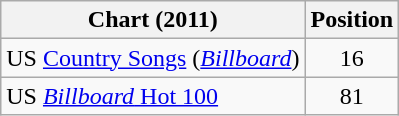<table class="wikitable sortable">
<tr>
<th scope="col">Chart (2011)</th>
<th scope="col">Position</th>
</tr>
<tr>
<td>US <a href='#'>Country Songs</a> (<em><a href='#'>Billboard</a></em>)</td>
<td align="center">16</td>
</tr>
<tr>
<td>US <a href='#'><em>Billboard</em> Hot 100</a></td>
<td align="center">81</td>
</tr>
</table>
